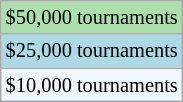<table class=wikitable style=font-size:85%>
<tr style="background:#addfad;">
<td>$50,000 tournaments</td>
</tr>
<tr style="background:lightblue;">
<td>$25,000 tournaments</td>
</tr>
<tr style="background:#f0f8ff;">
<td>$10,000 tournaments</td>
</tr>
</table>
